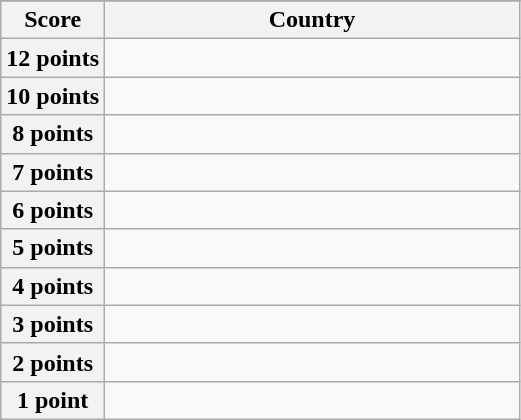<table class="wikitable">
<tr>
</tr>
<tr>
<th scope="col" width="20%">Score</th>
<th scope="col">Country</th>
</tr>
<tr>
<th scope="row">12 points</th>
<td></td>
</tr>
<tr>
<th scope="row">10 points</th>
<td></td>
</tr>
<tr>
<th scope="row">8 points</th>
<td></td>
</tr>
<tr>
<th scope="row">7 points</th>
<td></td>
</tr>
<tr>
<th scope="row">6 points</th>
<td></td>
</tr>
<tr>
<th scope="row">5 points</th>
<td></td>
</tr>
<tr>
<th scope="row">4 points</th>
<td></td>
</tr>
<tr>
<th scope="row">3 points</th>
<td></td>
</tr>
<tr>
<th scope="row">2 points</th>
<td></td>
</tr>
<tr>
<th scope="row">1 point</th>
<td></td>
</tr>
</table>
